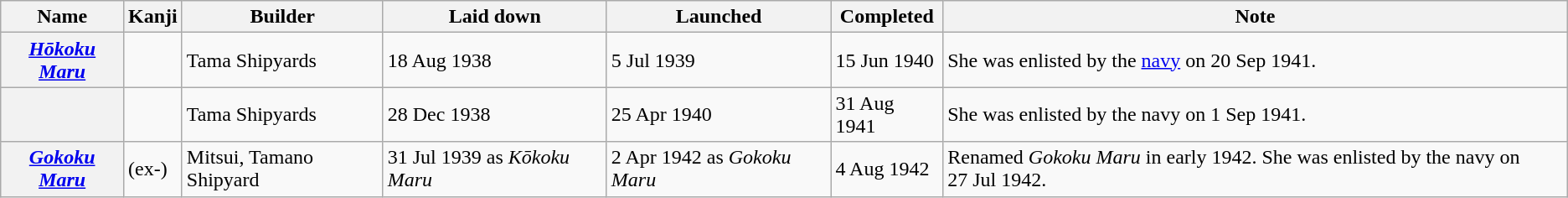<table class="wikitable plainrowheaders">
<tr>
<th scope="col">Name</th>
<th scope="col">Kanji</th>
<th scope="col">Builder</th>
<th scope="col">Laid down</th>
<th scope="col">Launched</th>
<th scope="col">Completed</th>
<th scope="col">Note</th>
</tr>
<tr>
<th scope="row"><em><a href='#'>Hōkoku Maru</a></em></th>
<td></td>
<td>Tama Shipyards</td>
<td>18 Aug 1938</td>
<td>5 Jul 1939</td>
<td>15 Jun 1940</td>
<td>She was enlisted by the <a href='#'>navy</a> on 20 Sep 1941.</td>
</tr>
<tr>
<th scope="row"></th>
<td></td>
<td>Tama Shipyards</td>
<td>28 Dec 1938</td>
<td>25 Apr 1940</td>
<td>31 Aug 1941</td>
<td>She was enlisted by the navy on 1 Sep 1941.</td>
</tr>
<tr>
<th scope="row"><em><a href='#'>Gokoku Maru</a></em></th>
<td> (ex-)</td>
<td>Mitsui, Tamano Shipyard</td>
<td>31 Jul 1939 as <em>Kōkoku Maru</em></td>
<td>2 Apr 1942 as <em>Gokoku Maru</em></td>
<td>4 Aug 1942</td>
<td>Renamed <em>Gokoku Maru</em> in early 1942. She was enlisted by the navy on 27 Jul 1942.</td>
</tr>
</table>
